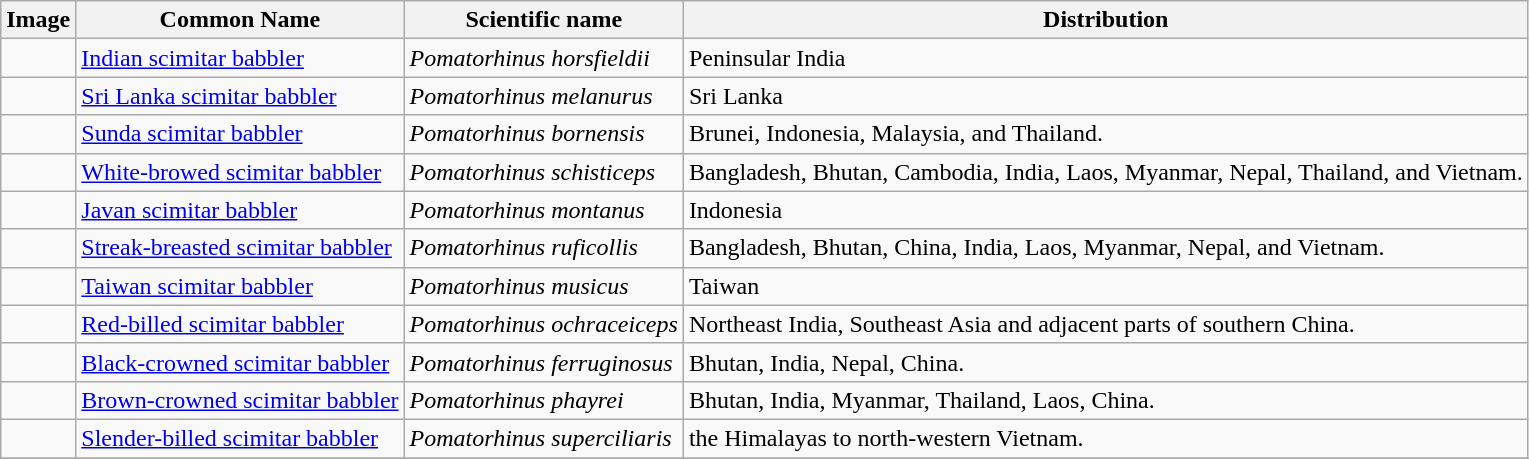<table class="wikitable">
<tr>
<th>Image</th>
<th>Common Name</th>
<th>Scientific name</th>
<th>Distribution</th>
</tr>
<tr>
<td></td>
<td><a href='#'>Indian scimitar babbler</a></td>
<td><em>Pomatorhinus horsfieldii</em></td>
<td>Peninsular India</td>
</tr>
<tr>
<td></td>
<td><a href='#'>Sri Lanka scimitar babbler</a></td>
<td><em>Pomatorhinus melanurus</em></td>
<td>Sri Lanka</td>
</tr>
<tr>
<td></td>
<td><a href='#'>Sunda scimitar babbler</a></td>
<td><em>Pomatorhinus bornensis</em></td>
<td>Brunei, Indonesia, Malaysia, and Thailand.</td>
</tr>
<tr>
<td></td>
<td><a href='#'>White-browed scimitar babbler</a></td>
<td><em>Pomatorhinus schisticeps</em></td>
<td>Bangladesh, Bhutan, Cambodia, India, Laos, Myanmar, Nepal, Thailand, and Vietnam.</td>
</tr>
<tr>
<td></td>
<td><a href='#'>Javan scimitar babbler</a></td>
<td><em>Pomatorhinus montanus</em></td>
<td>Indonesia</td>
</tr>
<tr>
<td></td>
<td><a href='#'>Streak-breasted scimitar babbler</a></td>
<td><em>Pomatorhinus ruficollis</em></td>
<td>Bangladesh, Bhutan, China, India, Laos, Myanmar, Nepal, and Vietnam.</td>
</tr>
<tr>
<td></td>
<td><a href='#'>Taiwan scimitar babbler</a></td>
<td><em>Pomatorhinus musicus</em></td>
<td>Taiwan</td>
</tr>
<tr>
<td></td>
<td><a href='#'>Red-billed scimitar babbler</a></td>
<td><em>Pomatorhinus ochraceiceps</em></td>
<td>Northeast India, Southeast Asia and adjacent parts of southern China.</td>
</tr>
<tr>
<td></td>
<td><a href='#'>Black-crowned scimitar babbler</a></td>
<td><em>Pomatorhinus ferruginosus</em></td>
<td>Bhutan, India, Nepal, China.</td>
</tr>
<tr>
<td></td>
<td><a href='#'>Brown-crowned scimitar babbler</a></td>
<td><em>Pomatorhinus phayrei</em></td>
<td>Bhutan, India, Myanmar, Thailand, Laos, China.</td>
</tr>
<tr>
<td></td>
<td><a href='#'>Slender-billed scimitar babbler</a></td>
<td><em>Pomatorhinus superciliaris</em></td>
<td>the Himalayas to north-western Vietnam.</td>
</tr>
<tr>
</tr>
</table>
